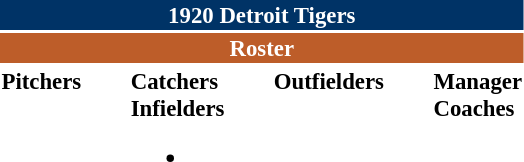<table class="toccolours" style="font-size: 95%;">
<tr>
<th colspan="10" style="background-color: #003366; color: white; text-align: center;">1920 Detroit Tigers</th>
</tr>
<tr>
<td colspan="10" style="background-color: #bd5d29; color: white; text-align: center;"><strong>Roster</strong></td>
</tr>
<tr>
<td valign="top"><strong>Pitchers</strong><br>



















</td>
<td width="25px"></td>
<td valign="top"><strong>Catchers</strong><br>



<strong>Infielders</strong>







<ul><li></li></ul></td>
<td width="25px"></td>
<td valign="top"><strong>Outfielders</strong><br>


</td>
<td width="25px"></td>
<td valign="top"><strong>Manager</strong><br>
<strong>Coaches</strong>
</td>
</tr>
</table>
